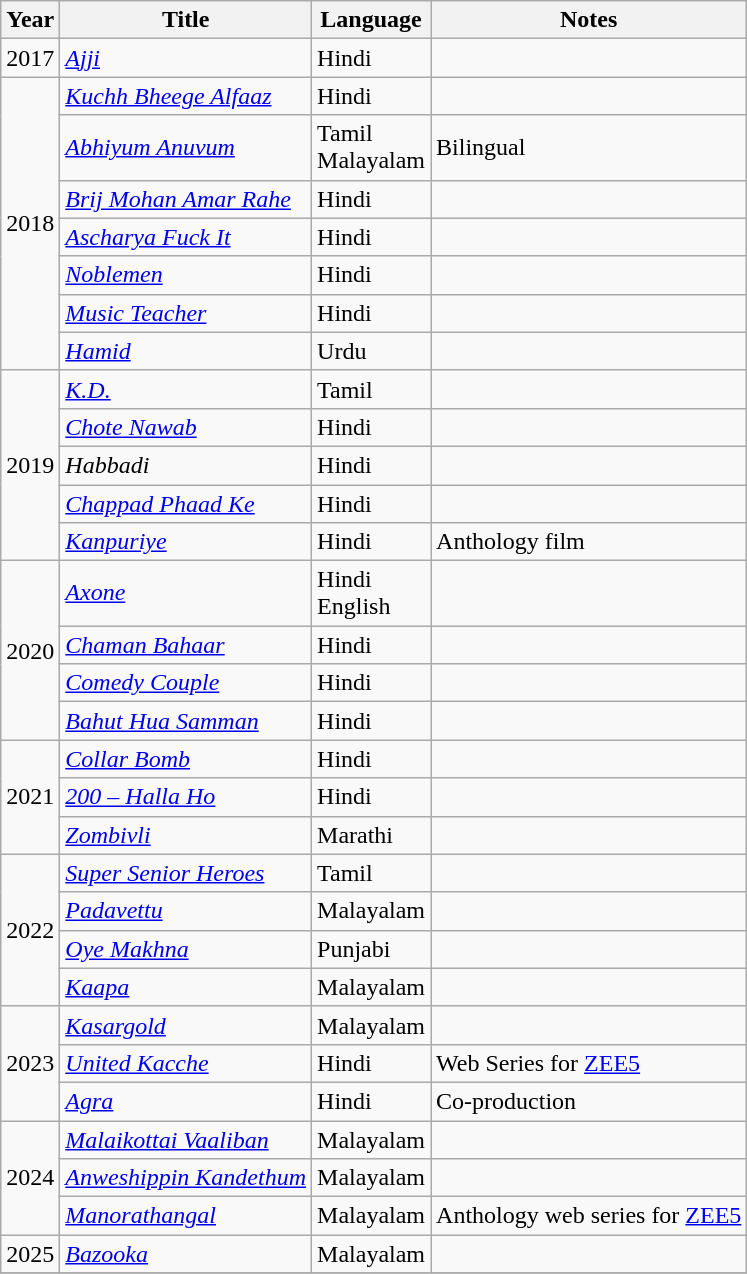<table class="wikitable sortable">
<tr>
<th>Year</th>
<th>Title</th>
<th>Language</th>
<th>Notes</th>
</tr>
<tr>
<td>2017</td>
<td><em><a href='#'>Ajji</a></em></td>
<td>Hindi</td>
<td></td>
</tr>
<tr>
<td rowspan="7">2018</td>
<td><em><a href='#'>Kuchh Bheege Alfaaz</a></em></td>
<td>Hindi</td>
<td></td>
</tr>
<tr>
<td><em><a href='#'>Abhiyum Anuvum</a></em></td>
<td>Tamil<br>Malayalam</td>
<td>Bilingual</td>
</tr>
<tr>
<td><em><a href='#'>Brij Mohan Amar Rahe</a></em></td>
<td>Hindi</td>
<td></td>
</tr>
<tr>
<td><em><a href='#'>Ascharya Fuck It</a></em></td>
<td>Hindi</td>
<td></td>
</tr>
<tr>
<td><em><a href='#'>Noblemen</a></em></td>
<td>Hindi</td>
<td></td>
</tr>
<tr>
<td><em><a href='#'>Music Teacher</a></em></td>
<td>Hindi</td>
<td></td>
</tr>
<tr>
<td><em><a href='#'>Hamid</a></em></td>
<td>Urdu</td>
<td></td>
</tr>
<tr>
<td rowspan="5">2019</td>
<td><em><a href='#'>K.D.</a></em></td>
<td>Tamil</td>
<td></td>
</tr>
<tr>
<td><em><a href='#'>Chote Nawab</a></em></td>
<td>Hindi</td>
<td></td>
</tr>
<tr>
<td><em>Habbadi</em></td>
<td>Hindi</td>
<td></td>
</tr>
<tr>
<td><em><a href='#'>Chappad Phaad Ke</a> </em></td>
<td>Hindi</td>
<td></td>
</tr>
<tr>
<td><em><a href='#'>Kanpuriye</a> </em></td>
<td>Hindi</td>
<td>Anthology film</td>
</tr>
<tr>
<td rowspan="4">2020</td>
<td><em><a href='#'>Axone</a></em></td>
<td>Hindi<br>English</td>
<td></td>
</tr>
<tr>
<td><em><a href='#'>Chaman Bahaar</a></em></td>
<td>Hindi</td>
<td></td>
</tr>
<tr>
<td><em><a href='#'>Comedy Couple</a></em></td>
<td>Hindi</td>
<td></td>
</tr>
<tr>
<td><em><a href='#'>Bahut Hua Samman</a></em></td>
<td>Hindi</td>
<td></td>
</tr>
<tr>
<td rowspan="3">2021</td>
<td><em><a href='#'>Collar Bomb</a></em></td>
<td>Hindi</td>
<td></td>
</tr>
<tr>
<td><em><a href='#'>200 – Halla Ho</a></em></td>
<td>Hindi</td>
<td></td>
</tr>
<tr>
<td><em><a href='#'>Zombivli</a></em></td>
<td>Marathi</td>
<td></td>
</tr>
<tr>
<td rowspan="4">2022</td>
<td><em><a href='#'>Super Senior Heroes</a></em></td>
<td>Tamil</td>
<td></td>
</tr>
<tr>
<td><em><a href='#'>Padavettu</a></em></td>
<td>Malayalam</td>
<td></td>
</tr>
<tr>
<td><em><a href='#'>Oye Makhna</a></em></td>
<td>Punjabi</td>
<td></td>
</tr>
<tr>
<td><em><a href='#'>Kaapa</a></em></td>
<td>Malayalam</td>
<td></td>
</tr>
<tr>
<td rowspan="3">2023</td>
<td><em><a href='#'>Kasargold</a></em></td>
<td>Malayalam</td>
<td></td>
</tr>
<tr>
<td><em><a href='#'>United Kacche</a></em></td>
<td>Hindi</td>
<td>Web Series for <a href='#'>ZEE5</a></td>
</tr>
<tr>
<td><em><a href='#'>Agra</a></em></td>
<td>Hindi</td>
<td>Co-production</td>
</tr>
<tr>
<td rowspan="3">2024</td>
<td><em><a href='#'>Malaikottai Vaaliban</a></em></td>
<td>Malayalam</td>
<td></td>
</tr>
<tr>
<td><em><a href='#'>Anweshippin Kandethum</a></em></td>
<td>Malayalam</td>
<td></td>
</tr>
<tr>
<td><em><a href='#'>Manorathangal</a></em></td>
<td>Malayalam</td>
<td>Anthology web series for <a href='#'>ZEE5</a></td>
</tr>
<tr>
<td>2025</td>
<td><em><a href='#'>Bazooka</a></em></td>
<td>Malayalam</td>
<td></td>
</tr>
<tr>
</tr>
</table>
